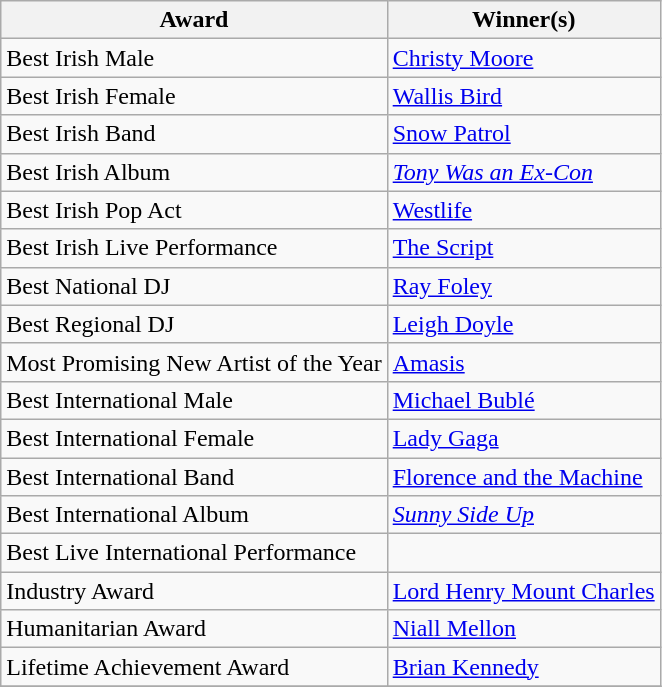<table class="wikitable">
<tr>
<th>Award</th>
<th>Winner(s)</th>
</tr>
<tr>
<td>Best Irish Male</td>
<td><a href='#'>Christy Moore</a></td>
</tr>
<tr>
<td>Best Irish Female</td>
<td><a href='#'>Wallis Bird</a></td>
</tr>
<tr>
<td>Best Irish Band</td>
<td><a href='#'>Snow Patrol</a></td>
</tr>
<tr>
<td>Best Irish Album</td>
<td><em><a href='#'>Tony Was an Ex-Con</a></em></td>
</tr>
<tr>
<td>Best Irish Pop Act</td>
<td><a href='#'>Westlife</a></td>
</tr>
<tr>
<td>Best Irish Live Performance</td>
<td><a href='#'>The Script</a></td>
</tr>
<tr>
<td>Best National DJ</td>
<td><a href='#'>Ray Foley</a></td>
</tr>
<tr>
<td>Best Regional DJ</td>
<td><a href='#'>Leigh Doyle</a></td>
</tr>
<tr>
<td>Most Promising New Artist of the Year</td>
<td><a href='#'>Amasis</a></td>
</tr>
<tr>
<td>Best International Male</td>
<td><a href='#'>Michael Bublé</a></td>
</tr>
<tr>
<td>Best International Female</td>
<td><a href='#'>Lady Gaga</a></td>
</tr>
<tr>
<td>Best International Band</td>
<td><a href='#'>Florence and the Machine</a></td>
</tr>
<tr>
<td>Best International Album</td>
<td><em><a href='#'>Sunny Side Up</a></em></td>
</tr>
<tr>
<td>Best Live International Performance</td>
<td></td>
</tr>
<tr>
<td>Industry Award</td>
<td><a href='#'>Lord Henry Mount Charles</a></td>
</tr>
<tr>
<td>Humanitarian Award</td>
<td><a href='#'>Niall Mellon</a></td>
</tr>
<tr>
<td>Lifetime Achievement Award</td>
<td><a href='#'>Brian Kennedy</a></td>
</tr>
<tr>
</tr>
</table>
